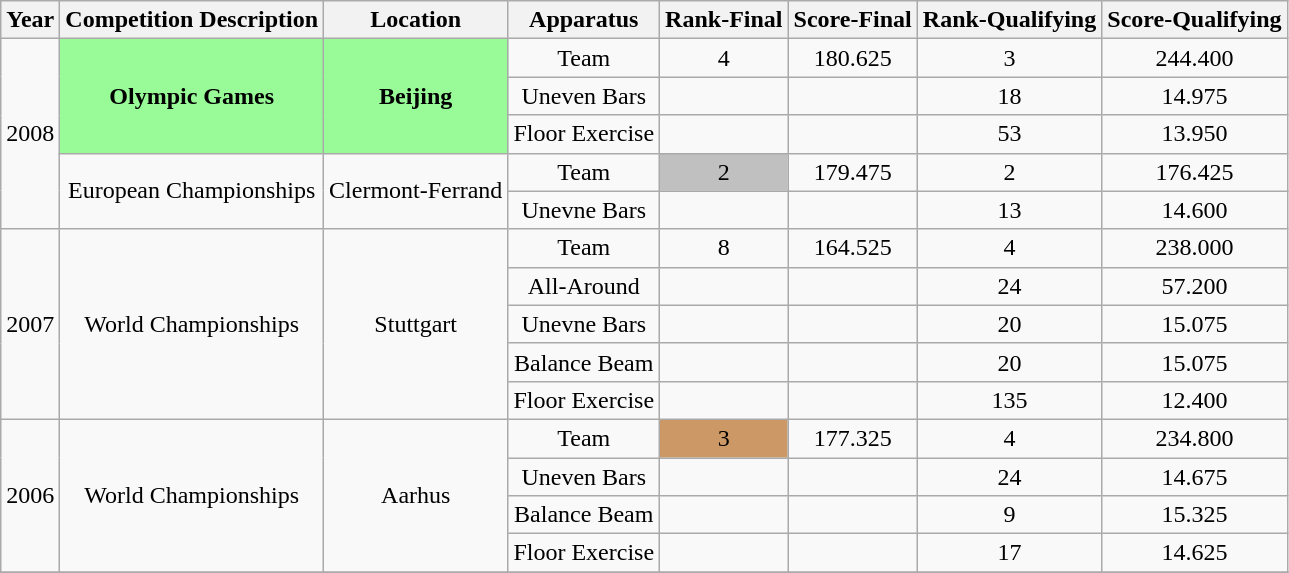<table class="wikitable" style="text-align:center">
<tr>
<th>Year</th>
<th>Competition Description</th>
<th>Location</th>
<th>Apparatus</th>
<th>Rank-Final</th>
<th>Score-Final</th>
<th>Rank-Qualifying</th>
<th>Score-Qualifying</th>
</tr>
<tr>
<td rowspan=5>2008</td>
<td bgcolor=98FB98 rowspan=3><strong>Olympic Games</strong></td>
<td bgcolor=98FB98 rowspan=3><strong>Beijing</strong></td>
<td>Team</td>
<td>4</td>
<td>180.625</td>
<td>3</td>
<td>244.400</td>
</tr>
<tr>
<td>Uneven Bars</td>
<td></td>
<td></td>
<td>18</td>
<td>14.975</td>
</tr>
<tr>
<td>Floor Exercise</td>
<td></td>
<td></td>
<td>53</td>
<td>13.950</td>
</tr>
<tr>
<td rowspan=2>European Championships</td>
<td rowspan=2>Clermont-Ferrand</td>
<td>Team</td>
<td bgcolor=silver>2</td>
<td>179.475</td>
<td>2</td>
<td>176.425</td>
</tr>
<tr>
<td>Unevne Bars</td>
<td></td>
<td></td>
<td>13</td>
<td>14.600</td>
</tr>
<tr>
<td rowspan=5>2007</td>
<td rowspan=5>World Championships</td>
<td rowspan=5>Stuttgart</td>
<td>Team</td>
<td>8</td>
<td>164.525</td>
<td>4</td>
<td>238.000</td>
</tr>
<tr>
<td>All-Around</td>
<td></td>
<td></td>
<td>24</td>
<td>57.200</td>
</tr>
<tr>
<td>Unevne Bars</td>
<td></td>
<td></td>
<td>20</td>
<td>15.075</td>
</tr>
<tr>
<td>Balance Beam</td>
<td></td>
<td></td>
<td>20</td>
<td>15.075</td>
</tr>
<tr>
<td>Floor Exercise</td>
<td></td>
<td></td>
<td>135</td>
<td>12.400</td>
</tr>
<tr>
<td rowspan=4>2006</td>
<td rowspan=4>World Championships</td>
<td rowspan=4>Aarhus</td>
<td>Team</td>
<td bgcolor=cc9966>3</td>
<td>177.325</td>
<td>4</td>
<td>234.800</td>
</tr>
<tr>
<td>Uneven Bars</td>
<td></td>
<td></td>
<td>24</td>
<td>14.675</td>
</tr>
<tr>
<td>Balance Beam</td>
<td></td>
<td></td>
<td>9</td>
<td>15.325</td>
</tr>
<tr>
<td>Floor Exercise</td>
<td></td>
<td></td>
<td>17</td>
<td>14.625</td>
</tr>
<tr>
</tr>
</table>
